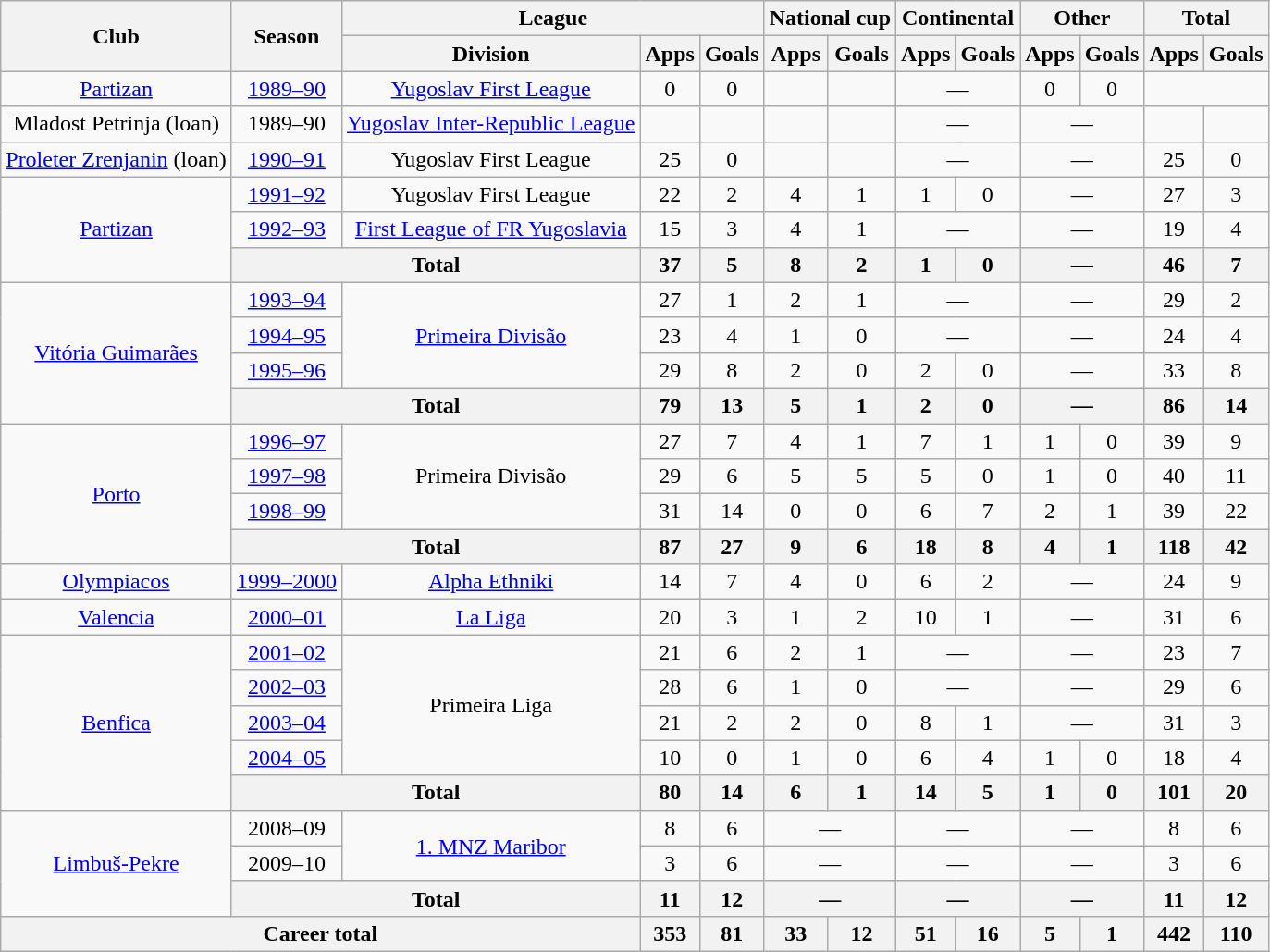<table class="wikitable" style="text-align:center">
<tr>
<th rowspan="2">Club</th>
<th rowspan="2">Season</th>
<th colspan="3">League</th>
<th colspan="2">National cup</th>
<th colspan="2">Continental</th>
<th colspan="2">Other</th>
<th colspan="2">Total</th>
</tr>
<tr>
<th>Division</th>
<th>Apps</th>
<th>Goals</th>
<th>Apps</th>
<th>Goals</th>
<th>Apps</th>
<th>Goals</th>
<th>Apps</th>
<th>Goals</th>
<th>Apps</th>
<th>Goals</th>
</tr>
<tr>
<td><a href='#'>Partizan</a></td>
<td><a href='#'>1989–90</a></td>
<td><a href='#'>Yugoslav First League</a></td>
<td>0</td>
<td>0</td>
<td></td>
<td></td>
<td colspan="2">—</td>
<td>0</td>
<td>0</td>
</tr>
<tr>
<td>Mladost Petrinja (loan)</td>
<td>1989–90</td>
<td><a href='#'>Yugoslav Inter-Republic League</a></td>
<td></td>
<td></td>
<td></td>
<td></td>
<td colspan="2">—</td>
<td colspan="2">—</td>
<td></td>
<td></td>
</tr>
<tr>
<td><a href='#'>Proleter Zrenjanin</a> (loan)</td>
<td><a href='#'>1990–91</a></td>
<td>Yugoslav First League</td>
<td>25</td>
<td>0</td>
<td></td>
<td></td>
<td colspan="2">—</td>
<td colspan="2">—</td>
<td>25</td>
<td>0</td>
</tr>
<tr>
<td rowspan="3"><a href='#'>Partizan</a></td>
<td><a href='#'>1991–92</a></td>
<td>Yugoslav First League</td>
<td>22</td>
<td>2</td>
<td>4</td>
<td>1</td>
<td>1</td>
<td>0</td>
<td colspan="2">—</td>
<td>27</td>
<td>3</td>
</tr>
<tr>
<td><a href='#'>1992–93</a></td>
<td><a href='#'>First League of FR Yugoslavia</a></td>
<td>15</td>
<td>3</td>
<td>4</td>
<td>1</td>
<td colspan="2">—</td>
<td colspan="2">—</td>
<td>19</td>
<td>4</td>
</tr>
<tr>
<th colspan="2">Total</th>
<th>37</th>
<th>5</th>
<th>8</th>
<th>2</th>
<th>1</th>
<th>0</th>
<th colspan="2">—</th>
<th>46</th>
<th>7</th>
</tr>
<tr>
<td rowspan="4"><a href='#'>Vitória Guimarães</a></td>
<td><a href='#'>1993–94</a></td>
<td rowspan="3"><a href='#'>Primeira Divisão</a></td>
<td>27</td>
<td>1</td>
<td>2</td>
<td>1</td>
<td colspan="2">—</td>
<td colspan="2">—</td>
<td>29</td>
<td>2</td>
</tr>
<tr>
<td><a href='#'>1994–95</a></td>
<td>23</td>
<td>4</td>
<td>1</td>
<td>0</td>
<td colspan="2">—</td>
<td colspan="2">—</td>
<td>24</td>
<td>4</td>
</tr>
<tr>
<td><a href='#'>1995–96</a></td>
<td>29</td>
<td>8</td>
<td>2</td>
<td>0</td>
<td>2</td>
<td>0</td>
<td colspan="2">—</td>
<td>33</td>
<td>8</td>
</tr>
<tr>
<th colspan="2">Total</th>
<th>79</th>
<th>13</th>
<th>5</th>
<th>1</th>
<th>2</th>
<th>0</th>
<th colspan="2">—</th>
<th>86</th>
<th>14</th>
</tr>
<tr>
<td rowspan="4"><a href='#'>Porto</a></td>
<td><a href='#'>1996–97</a></td>
<td rowspan="3">Primeira Divisão</td>
<td>27</td>
<td>7</td>
<td>4</td>
<td>1</td>
<td>7</td>
<td>1</td>
<td>1</td>
<td>0</td>
<td>39</td>
<td>9</td>
</tr>
<tr>
<td><a href='#'>1997–98</a></td>
<td>29</td>
<td>6</td>
<td>5</td>
<td>5</td>
<td>5</td>
<td>0</td>
<td>1</td>
<td>0</td>
<td>40</td>
<td>11</td>
</tr>
<tr>
<td><a href='#'>1998–99</a></td>
<td>31</td>
<td>14</td>
<td>0</td>
<td>0</td>
<td>6</td>
<td>7</td>
<td>2</td>
<td>1</td>
<td>39</td>
<td>22</td>
</tr>
<tr>
<th colspan="2">Total</th>
<th>87</th>
<th>27</th>
<th>9</th>
<th>6</th>
<th>18</th>
<th>8</th>
<th>4</th>
<th>1</th>
<th>118</th>
<th>42</th>
</tr>
<tr>
<td><a href='#'>Olympiacos</a></td>
<td><a href='#'>1999–2000</a></td>
<td><a href='#'>Alpha Ethniki</a></td>
<td>14</td>
<td>7</td>
<td>4</td>
<td>0</td>
<td>6</td>
<td>2</td>
<td colspan="2">—</td>
<td>24</td>
<td>9</td>
</tr>
<tr>
<td><a href='#'>Valencia</a></td>
<td><a href='#'>2000–01</a></td>
<td><a href='#'>La Liga</a></td>
<td>20</td>
<td>3</td>
<td>1</td>
<td>2</td>
<td>10</td>
<td>1</td>
<td colspan="2">—</td>
<td>31</td>
<td>6</td>
</tr>
<tr>
<td rowspan="5"><a href='#'>Benfica</a></td>
<td><a href='#'>2001–02</a></td>
<td rowspan="4">Primeira Liga</td>
<td>21</td>
<td>6</td>
<td>2</td>
<td>1</td>
<td colspan="2">—</td>
<td colspan="2">—</td>
<td>23</td>
<td>7</td>
</tr>
<tr>
<td><a href='#'>2002–03</a></td>
<td>28</td>
<td>6</td>
<td>1</td>
<td>0</td>
<td colspan="2">—</td>
<td colspan="2">—</td>
<td>29</td>
<td>6</td>
</tr>
<tr>
<td><a href='#'>2003–04</a></td>
<td>21</td>
<td>2</td>
<td>2</td>
<td>0</td>
<td>8</td>
<td>1</td>
<td colspan="2">—</td>
<td>31</td>
<td>3</td>
</tr>
<tr>
<td><a href='#'>2004–05</a></td>
<td>10</td>
<td>0</td>
<td>1</td>
<td>0</td>
<td>6</td>
<td>4</td>
<td>1</td>
<td>0</td>
<td>18</td>
<td>4</td>
</tr>
<tr>
<th colspan="2">Total</th>
<th>80</th>
<th>14</th>
<th>6</th>
<th>1</th>
<th>14</th>
<th>5</th>
<th>1</th>
<th>0</th>
<th>101</th>
<th>20</th>
</tr>
<tr>
<td rowspan="3"><a href='#'>Limbuš-Pekre</a></td>
<td>2008–09</td>
<td rowspan="2"><a href='#'>1. MNZ Maribor</a></td>
<td>8</td>
<td>6</td>
<td colspan="2">—</td>
<td colspan="2">—</td>
<td colspan="2">—</td>
<td>8</td>
<td>6</td>
</tr>
<tr>
<td>2009–10</td>
<td>3</td>
<td>6</td>
<td colspan="2">—</td>
<td colspan="2">—</td>
<td colspan="2">—</td>
<td>3</td>
<td>6</td>
</tr>
<tr>
<th colspan="2">Total</th>
<th>11</th>
<th>12</th>
<th colspan="2">—</th>
<th colspan="2">—</th>
<th colspan="2">—</th>
<th>11</th>
<th>12</th>
</tr>
<tr>
<th colspan="3">Career total</th>
<th>353</th>
<th>81</th>
<th>33</th>
<th>12</th>
<th>51</th>
<th>16</th>
<th>5</th>
<th>1</th>
<th>442</th>
<th>110</th>
</tr>
</table>
